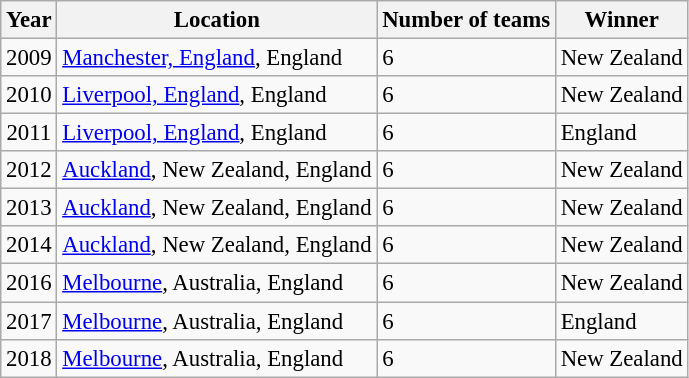<table class="wikitable" style="font-size:95%;">
<tr>
<th>Year</th>
<th>Location</th>
<th>Number of teams</th>
<th>Winner</th>
</tr>
<tr>
<td align="center">2009</td>
<td><a href='#'>Manchester, England</a>, England</td>
<td>6</td>
<td>New Zealand</td>
</tr>
<tr>
<td align="center">2010</td>
<td><a href='#'>Liverpool, England</a>, England</td>
<td>6</td>
<td>New Zealand</td>
</tr>
<tr>
<td align="center">2011</td>
<td><a href='#'>Liverpool, England</a>, England</td>
<td>6</td>
<td>England</td>
</tr>
<tr>
<td align="center">2012</td>
<td><a href='#'>Auckland</a>, New Zealand, England</td>
<td>6</td>
<td>New Zealand</td>
</tr>
<tr>
<td align="center">2013</td>
<td><a href='#'>Auckland</a>, New Zealand, England</td>
<td>6</td>
<td>New Zealand</td>
</tr>
<tr>
<td align="center">2014</td>
<td><a href='#'>Auckland</a>, New Zealand, England</td>
<td>6</td>
<td>New Zealand</td>
</tr>
<tr>
<td align="center">2016</td>
<td><a href='#'>Melbourne</a>, Australia, England</td>
<td>6</td>
<td>New Zealand</td>
</tr>
<tr>
<td align="center">2017</td>
<td><a href='#'>Melbourne</a>, Australia, England</td>
<td>6</td>
<td>England</td>
</tr>
<tr>
<td align="center">2018</td>
<td><a href='#'>Melbourne</a>, Australia, England</td>
<td>6</td>
<td>New Zealand</td>
</tr>
</table>
